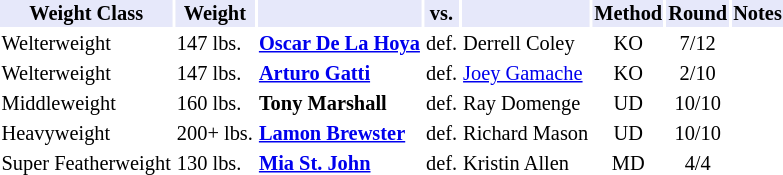<table class="toccolours" style="font-size: 85%;">
<tr>
<th style="background:#e6e8fa; color:#000; text-align:center;">Weight Class</th>
<th style="background:#e6e8fa; color:#000; text-align:center;">Weight</th>
<th style="background:#e6e8fa; color:#000; text-align:center;"></th>
<th style="background:#e6e8fa; color:#000; text-align:center;">vs.</th>
<th style="background:#e6e8fa; color:#000; text-align:center;"></th>
<th style="background:#e6e8fa; color:#000; text-align:center;">Method</th>
<th style="background:#e6e8fa; color:#000; text-align:center;">Round</th>
<th style="background:#e6e8fa; color:#000; text-align:center;">Notes</th>
</tr>
<tr>
<td>Welterweight</td>
<td>147 lbs.</td>
<td><strong><a href='#'>Oscar De La Hoya</a></strong></td>
<td>def.</td>
<td>Derrell Coley</td>
<td align=center>KO</td>
<td align=center>7/12</td>
<td></td>
</tr>
<tr>
<td>Welterweight</td>
<td>147 lbs.</td>
<td><strong><a href='#'>Arturo Gatti</a></strong></td>
<td>def.</td>
<td><a href='#'>Joey Gamache</a></td>
<td align=center>KO</td>
<td align=center>2/10</td>
</tr>
<tr>
<td>Middleweight</td>
<td>160 lbs.</td>
<td><strong>Tony Marshall</strong></td>
<td>def.</td>
<td>Ray Domenge</td>
<td align=center>UD</td>
<td align=center>10/10</td>
</tr>
<tr>
<td>Heavyweight</td>
<td>200+ lbs.</td>
<td><strong><a href='#'>Lamon Brewster</a></strong></td>
<td>def.</td>
<td>Richard Mason</td>
<td align=center>UD</td>
<td align=center>10/10</td>
</tr>
<tr>
<td>Super Featherweight</td>
<td>130 lbs.</td>
<td><strong><a href='#'>Mia St. John</a></strong></td>
<td>def.</td>
<td>Kristin Allen</td>
<td align=center>MD</td>
<td align=center>4/4</td>
</tr>
</table>
